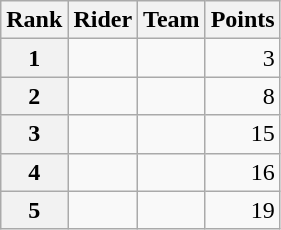<table class="wikitable">
<tr>
<th scope="col">Rank</th>
<th scope="col">Rider</th>
<th scope="col">Team</th>
<th scope="col">Points</th>
</tr>
<tr>
<th scope="row">1</th>
<td>   </td>
<td></td>
<td style="text-align:right;">3</td>
</tr>
<tr>
<th scope="row">2</th>
<td></td>
<td></td>
<td style="text-align:right;">8</td>
</tr>
<tr>
<th scope="row">3</th>
<td></td>
<td></td>
<td style="text-align:right;">15</td>
</tr>
<tr>
<th scope="row">4</th>
<td></td>
<td></td>
<td style="text-align:right;">16</td>
</tr>
<tr>
<th scope="row">5</th>
<td></td>
<td></td>
<td style="text-align:right;">19</td>
</tr>
</table>
